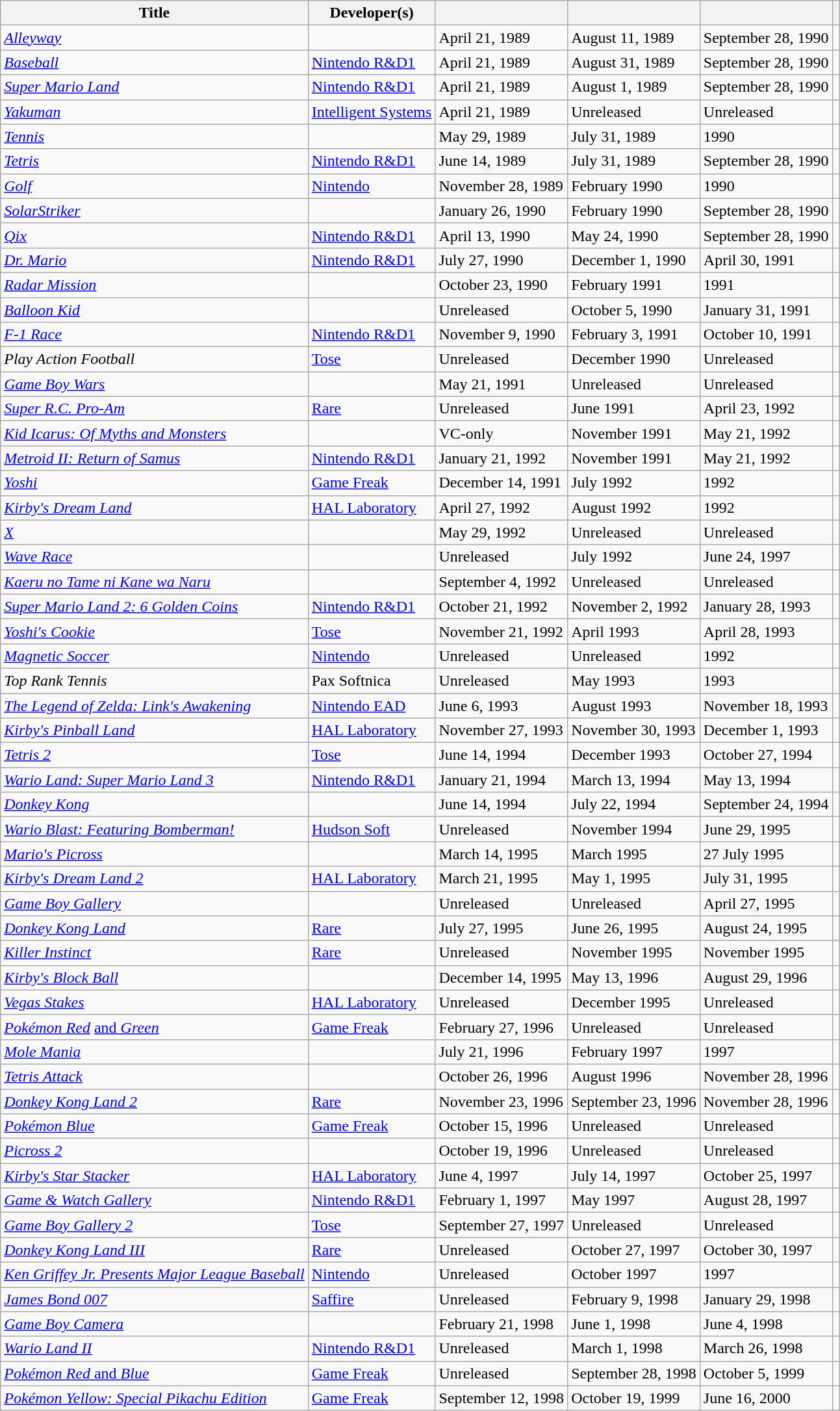<table class="wikitable plainrowheaders sortable">
<tr>
<th scope="col">Title</th>
<th scope="col">Developer(s)</th>
<th scope="col" data-sort-type="date"></th>
<th scope="col" data-sort-type="date"></th>
<th scope="col" data-sort-type="date"></th>
<th scope="col" class="unsortable"></th>
</tr>
<tr>
<td><em><a href='#'>Alleyway</a></em></td>
<td></td>
<td>April 21, 1989</td>
<td>August 11, 1989</td>
<td>September 28, 1990</td>
<td></td>
</tr>
<tr>
<td><em><a href='#'>Baseball</a></em></td>
<td><a href='#'>Nintendo R&D1</a></td>
<td>April 21, 1989</td>
<td>August 31, 1989</td>
<td>September 28, 1990</td>
<td></td>
</tr>
<tr>
<td><em><a href='#'>Super Mario Land</a></em></td>
<td><a href='#'>Nintendo R&D1</a></td>
<td>April 21, 1989</td>
<td>August 1, 1989</td>
<td>September 28, 1990</td>
<td></td>
</tr>
<tr>
<td><em><a href='#'>Yakuman</a></em></td>
<td><a href='#'>Intelligent Systems</a></td>
<td>April 21, 1989</td>
<td>Unreleased</td>
<td>Unreleased</td>
<td></td>
</tr>
<tr>
<td><em><a href='#'>Tennis</a></em></td>
<td></td>
<td>May 29, 1989</td>
<td>July 31, 1989</td>
<td>1990</td>
<td></td>
</tr>
<tr>
<td><em><a href='#'>Tetris</a></em></td>
<td><a href='#'>Nintendo R&D1</a></td>
<td>June 14, 1989</td>
<td>July 31, 1989</td>
<td>September 28, 1990</td>
<td></td>
</tr>
<tr>
<td><em><a href='#'>Golf</a></em></td>
<td><a href='#'>Nintendo</a></td>
<td>November 28, 1989</td>
<td>February 1990</td>
<td>1990</td>
<td></td>
</tr>
<tr>
<td><em><a href='#'>SolarStriker</a></em></td>
<td></td>
<td>January 26, 1990</td>
<td>February 1990</td>
<td>September 28, 1990</td>
<td></td>
</tr>
<tr>
<td><em><a href='#'>Qix</a></em></td>
<td><a href='#'>Nintendo R&D1</a></td>
<td>April 13, 1990</td>
<td>May 24, 1990</td>
<td>September 28, 1990</td>
<td></td>
</tr>
<tr>
<td><em><a href='#'>Dr. Mario</a></em></td>
<td><a href='#'>Nintendo R&D1</a></td>
<td>July 27, 1990</td>
<td>December 1, 1990</td>
<td>April 30, 1991</td>
<td></td>
</tr>
<tr>
<td><em><a href='#'>Radar Mission</a></em></td>
<td></td>
<td>October 23, 1990</td>
<td>February 1991</td>
<td>1991</td>
<td></td>
</tr>
<tr>
<td><em><a href='#'>Balloon Kid</a></em></td>
<td></td>
<td>Unreleased</td>
<td>October 5, 1990</td>
<td>January 31, 1991</td>
<td></td>
</tr>
<tr>
<td><em><a href='#'>F-1 Race</a></em></td>
<td><a href='#'>Nintendo R&D1</a></td>
<td>November 9, 1990</td>
<td>February 3, 1991</td>
<td>October 10, 1991</td>
<td></td>
</tr>
<tr>
<td><em>Play Action Football</em></td>
<td><a href='#'>Tose</a></td>
<td>Unreleased</td>
<td>December 1990</td>
<td>Unreleased</td>
<td></td>
</tr>
<tr>
<td><em><a href='#'>Game Boy Wars</a></em></td>
<td></td>
<td>May 21, 1991</td>
<td>Unreleased</td>
<td>Unreleased</td>
<td></td>
</tr>
<tr>
<td><em><a href='#'>Super R.C. Pro-Am</a></em></td>
<td><a href='#'>Rare</a></td>
<td>Unreleased</td>
<td>June 1991</td>
<td>April 23, 1992</td>
<td></td>
</tr>
<tr>
<td><em><a href='#'>Kid Icarus: Of Myths and Monsters</a></em></td>
<td></td>
<td>VC-only</td>
<td>November 1991</td>
<td>May 21, 1992</td>
<td></td>
</tr>
<tr>
<td><em><a href='#'>Metroid II: Return of Samus</a></em></td>
<td><a href='#'>Nintendo R&D1</a></td>
<td>January 21, 1992</td>
<td>November 1991</td>
<td>May 21, 1992</td>
<td></td>
</tr>
<tr>
<td><em><a href='#'>Yoshi</a></em></td>
<td><a href='#'>Game Freak</a></td>
<td>December 14, 1991</td>
<td>July 1992</td>
<td>1992</td>
<td></td>
</tr>
<tr>
<td><em><a href='#'>Kirby's Dream Land</a></em></td>
<td><a href='#'>HAL Laboratory</a></td>
<td>April 27, 1992</td>
<td>August 1992</td>
<td>1992</td>
<td></td>
</tr>
<tr>
<td><em><a href='#'>X</a></em></td>
<td></td>
<td>May 29, 1992</td>
<td>Unreleased</td>
<td>Unreleased</td>
<td></td>
</tr>
<tr>
<td><em><a href='#'>Wave Race</a></em></td>
<td></td>
<td>Unreleased</td>
<td>July 1992</td>
<td>June 24, 1997</td>
<td></td>
</tr>
<tr>
<td><em><a href='#'>Kaeru no Tame ni Kane wa Naru</a></em></td>
<td></td>
<td>September 4, 1992</td>
<td>Unreleased</td>
<td>Unreleased</td>
<td></td>
</tr>
<tr>
<td><em><a href='#'>Super Mario Land 2: 6 Golden Coins</a></em></td>
<td><a href='#'>Nintendo R&D1</a></td>
<td>October 21, 1992</td>
<td>November 2, 1992</td>
<td>January 28, 1993</td>
<td></td>
</tr>
<tr>
<td><em><a href='#'>Yoshi's Cookie</a></em></td>
<td><a href='#'>Tose</a></td>
<td>November 21, 1992</td>
<td>April 1993</td>
<td>April 28, 1993</td>
<td></td>
</tr>
<tr>
<td><em><a href='#'>Magnetic Soccer</a></em></td>
<td><a href='#'>Nintendo</a></td>
<td>Unreleased</td>
<td>Unreleased</td>
<td>1992</td>
<td></td>
</tr>
<tr>
<td><em>Top Rank Tennis</em></td>
<td>Pax Softnica</td>
<td>Unreleased</td>
<td>May 1993</td>
<td>1993</td>
<td></td>
</tr>
<tr>
<td><em><a href='#'>The Legend of Zelda: Link's Awakening</a></em></td>
<td><a href='#'>Nintendo EAD</a></td>
<td>June 6, 1993</td>
<td>August 1993</td>
<td>November 18, 1993</td>
<td></td>
</tr>
<tr>
<td><em><a href='#'>Kirby's Pinball Land</a></em></td>
<td><a href='#'>HAL Laboratory</a></td>
<td>November 27, 1993</td>
<td>November 30, 1993</td>
<td>December 1, 1993</td>
<td></td>
</tr>
<tr>
<td><em><a href='#'>Tetris 2</a></em></td>
<td><a href='#'>Tose</a></td>
<td>June 14, 1994</td>
<td>December 1993</td>
<td>October 27, 1994</td>
<td></td>
</tr>
<tr>
<td><em><a href='#'>Wario Land: Super Mario Land 3</a></em></td>
<td><a href='#'>Nintendo R&D1</a></td>
<td>January 21, 1994</td>
<td>March 13, 1994</td>
<td>May 13, 1994</td>
<td></td>
</tr>
<tr>
<td><em><a href='#'>Donkey Kong</a></em></td>
<td></td>
<td>June 14, 1994</td>
<td>July 22, 1994</td>
<td>September 24, 1994</td>
<td></td>
</tr>
<tr>
<td><em><a href='#'>Wario Blast: Featuring Bomberman!</a></em></td>
<td><a href='#'>Hudson Soft</a></td>
<td>Unreleased</td>
<td>November 1994</td>
<td>June 29, 1995</td>
<td></td>
</tr>
<tr>
<td><em><a href='#'>Mario's Picross</a></em></td>
<td></td>
<td>March 14, 1995</td>
<td>March 1995</td>
<td>27 July 1995</td>
<td></td>
</tr>
<tr>
<td><em><a href='#'>Kirby's Dream Land 2</a></em></td>
<td><a href='#'>HAL Laboratory</a></td>
<td>March 21, 1995</td>
<td>May 1, 1995</td>
<td>July 31, 1995</td>
<td></td>
</tr>
<tr>
<td><em><a href='#'>Game Boy Gallery</a></em></td>
<td></td>
<td>Unreleased</td>
<td>Unreleased</td>
<td>April 27, 1995</td>
<td></td>
</tr>
<tr>
<td><em><a href='#'>Donkey Kong Land</a></em></td>
<td><a href='#'>Rare</a></td>
<td>July 27, 1995</td>
<td>June 26, 1995</td>
<td>August 24, 1995</td>
<td></td>
</tr>
<tr>
<td><em><a href='#'>Killer Instinct</a></em></td>
<td><a href='#'>Rare</a></td>
<td>Unreleased</td>
<td>November 1995</td>
<td>November 1995</td>
<td></td>
</tr>
<tr>
<td><em><a href='#'>Kirby's Block Ball</a></em></td>
<td></td>
<td>December 14, 1995</td>
<td>May 13, 1996</td>
<td>August 29, 1996</td>
<td></td>
</tr>
<tr>
<td><em><a href='#'>Vegas Stakes</a></em></td>
<td><a href='#'>HAL Laboratory</a></td>
<td>Unreleased</td>
<td>December 1995</td>
<td>Unreleased</td>
<td></td>
</tr>
<tr>
<td><em><a href='#'>Pokémon Red</a></em> <a href='#'>and <em>Green</em></a></td>
<td><a href='#'>Game Freak</a></td>
<td>February 27, 1996</td>
<td>Unreleased</td>
<td>Unreleased</td>
<td></td>
</tr>
<tr>
<td><em><a href='#'>Mole Mania</a></em></td>
<td></td>
<td>July 21, 1996</td>
<td>February 1997</td>
<td>1997</td>
<td></td>
</tr>
<tr>
<td><em><a href='#'>Tetris Attack</a></em></td>
<td></td>
<td>October 26, 1996</td>
<td>August 1996</td>
<td>November 28, 1996</td>
<td></td>
</tr>
<tr>
<td><em><a href='#'>Donkey Kong Land 2</a></em></td>
<td><a href='#'>Rare</a></td>
<td>November 23, 1996</td>
<td>September 23, 1996</td>
<td>November 28, 1996</td>
<td></td>
</tr>
<tr>
<td><em><a href='#'>Pokémon Blue</a></em></td>
<td><a href='#'>Game Freak</a></td>
<td>October 15, 1996</td>
<td>Unreleased</td>
<td>Unreleased</td>
<td></td>
</tr>
<tr>
<td><em><a href='#'>Picross 2</a></em></td>
<td></td>
<td>October 19, 1996</td>
<td>Unreleased</td>
<td>Unreleased</td>
<td></td>
</tr>
<tr>
<td><em><a href='#'>Kirby's Star Stacker</a></em></td>
<td><a href='#'>HAL Laboratory</a></td>
<td>June 4, 1997</td>
<td>July 14, 1997</td>
<td>October 25, 1997</td>
<td></td>
</tr>
<tr>
<td><em><a href='#'>Game & Watch Gallery</a></em></td>
<td><a href='#'>Nintendo R&D1</a></td>
<td>February 1, 1997</td>
<td>May 1997</td>
<td>August 28, 1997</td>
<td></td>
</tr>
<tr>
<td><em><a href='#'>Game Boy Gallery 2</a></em></td>
<td><a href='#'>Tose</a></td>
<td>September 27, 1997</td>
<td>Unreleased</td>
<td>Unreleased</td>
<td></td>
</tr>
<tr>
<td><em><a href='#'>Donkey Kong Land III</a></em></td>
<td><a href='#'>Rare</a></td>
<td>Unreleased</td>
<td>October 27, 1997</td>
<td>October 30, 1997</td>
<td></td>
</tr>
<tr>
<td><a href='#'><em>Ken Griffey Jr. Presents Major League Baseball</em></a></td>
<td><a href='#'>Nintendo</a></td>
<td>Unreleased</td>
<td>October 1997</td>
<td>1997</td>
<td></td>
</tr>
<tr>
<td><em><a href='#'>James Bond 007</a></em></td>
<td><a href='#'>Saffire</a></td>
<td>Unreleased</td>
<td>February 9, 1998</td>
<td>January 29, 1998</td>
<td></td>
</tr>
<tr>
<td><em><a href='#'>Game Boy Camera</a></em></td>
<td></td>
<td>February 21, 1998</td>
<td>June 1, 1998</td>
<td>June 4, 1998</td>
<td></td>
</tr>
<tr>
<td><em><a href='#'>Wario Land II</a></em></td>
<td><a href='#'>Nintendo R&D1</a></td>
<td>Unreleased</td>
<td>March 1, 1998</td>
<td>March 26, 1998</td>
<td></td>
</tr>
<tr>
<td><a href='#'><em>Pokémon Red</em> and <em>Blue</em></a></td>
<td><a href='#'>Game Freak</a></td>
<td>Unreleased</td>
<td>September 28, 1998</td>
<td>October 5, 1999</td>
<td></td>
</tr>
<tr>
<td><em><a href='#'>Pokémon Yellow: Special Pikachu Edition</a></em></td>
<td><a href='#'>Game Freak</a></td>
<td>September 12, 1998</td>
<td>October 19, 1999</td>
<td>June 16, 2000</td>
<td></td>
</tr>
</table>
